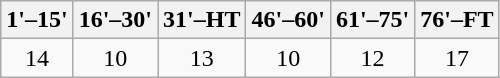<table class="wikitable" style="text-align:center">
<tr>
<th>1'–15'</th>
<th>16'–30'</th>
<th>31'–HT</th>
<th>46'–60'</th>
<th>61'–75'</th>
<th>76'–FT</th>
</tr>
<tr>
<td>14</td>
<td>10</td>
<td>13</td>
<td>10</td>
<td>12</td>
<td>17</td>
</tr>
</table>
